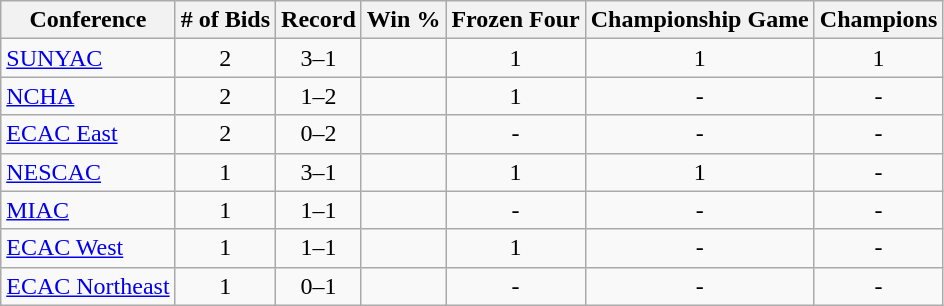<table class="wikitable sortable">
<tr>
<th>Conference</th>
<th># of Bids</th>
<th>Record</th>
<th>Win %</th>
<th>Frozen Four</th>
<th>Championship Game</th>
<th>Champions</th>
</tr>
<tr align="center">
<td align="left"><a href='#'>SUNYAC</a></td>
<td>2</td>
<td>3–1</td>
<td></td>
<td>1</td>
<td>1</td>
<td>1</td>
</tr>
<tr align="center">
<td align="left"><a href='#'>NCHA</a></td>
<td>2</td>
<td>1–2</td>
<td></td>
<td>1</td>
<td>-</td>
<td>-</td>
</tr>
<tr align="center">
<td align="left"><a href='#'>ECAC East</a></td>
<td>2</td>
<td>0–2</td>
<td></td>
<td>-</td>
<td>-</td>
<td>-</td>
</tr>
<tr align="center">
<td align="left"><a href='#'>NESCAC</a></td>
<td>1</td>
<td>3–1</td>
<td></td>
<td>1</td>
<td>1</td>
<td>-</td>
</tr>
<tr align="center">
<td align="left"><a href='#'>MIAC</a></td>
<td>1</td>
<td>1–1</td>
<td></td>
<td>-</td>
<td>-</td>
<td>-</td>
</tr>
<tr align="center">
<td align="left"><a href='#'>ECAC West</a></td>
<td>1</td>
<td>1–1</td>
<td></td>
<td>1</td>
<td>-</td>
<td>-</td>
</tr>
<tr align="center">
<td align="left"><a href='#'>ECAC Northeast</a></td>
<td>1</td>
<td>0–1</td>
<td></td>
<td>-</td>
<td>-</td>
<td>-</td>
</tr>
</table>
